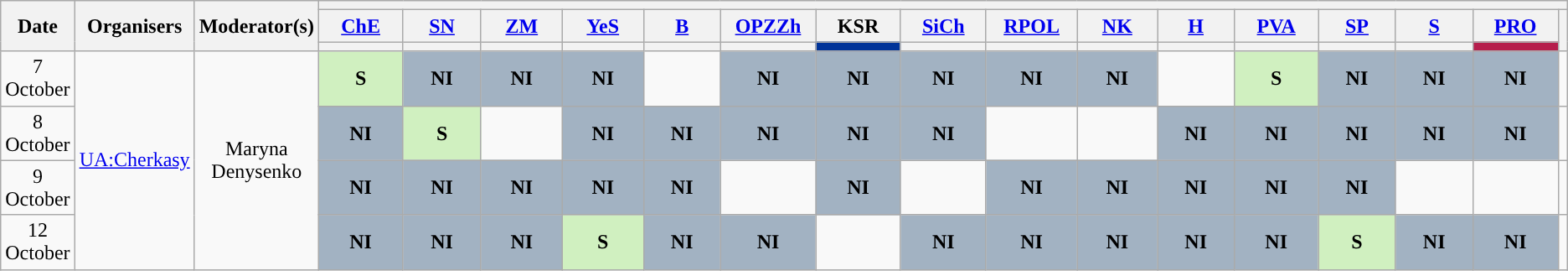<table class="wikitable" style="text-align:center;">
<tr>
<th rowspan="3">Date</th>
<th rowspan="3">Organisers</th>
<th rowspan="3">Moderator(s)</th>
<th colspan="16">        </th>
</tr>
<tr>
<th scope="col" style="width:5em;"><a href='#'>ChE</a></th>
<th scope="col" style="width:5em;"><a href='#'>SN</a></th>
<th scope="col" style="width:5em;"><a href='#'>ZM</a></th>
<th scope="col" style="width:5em;"><a href='#'>YeS</a></th>
<th scope="col" style="width:5em;"><a href='#'>B</a></th>
<th scope="col" style="width:5em;"><a href='#'>OPZZh</a></th>
<th scope="col" style="width:5em;">KSR</th>
<th scope="col" style="width:5em;"><a href='#'>SiCh</a></th>
<th scope="col" style="width:5em;"><a href='#'>RPOL</a></th>
<th scope="col" style="width:5em;"><a href='#'>NK</a></th>
<th scope="col" style="width:5em;"><a href='#'>H</a></th>
<th scope="col" style="width:5em;"><a href='#'>PVA</a></th>
<th scope="col" style="width:5em;"><a href='#'>SP</a></th>
<th scope="col" style="width:5em;"><a href='#'>S</a></th>
<th scope="col" style="width:5em;"><a href='#'>PRO</a></th>
<th rowspan="2"></th>
</tr>
<tr>
<th style="color:inherit;background:"></th>
<th style="color:inherit;background:"></th>
<th style="color:inherit;background:"></th>
<th style="color:inherit;background:"></th>
<th style="color:inherit;background:"></th>
<th style="color:inherit;background:"></th>
<th style="color:inherit;background:#003399;"></th>
<th style="color:inherit;background:"></th>
<th style="color:inherit;background:"></th>
<th style="color:inherit;background:"></th>
<th style="color:inherit;background:"></th>
<th style="color:inherit;background:"></th>
<th style="color:inherit;background:"></th>
<th style="color:inherit;background:"></th>
<th style="color:inherit;background:#B61D4C;"></th>
</tr>
<tr>
<td>7 October</td>
<td rowspan="4"><a href='#'>UA:Cherkasy</a></td>
<td rowspan="4">Maryna Denysenko</td>
<td style="background:#D0F0C0;"><strong>S</strong><br></td>
<td style="background:#A2B2C2;"><strong>NI</strong></td>
<td style="background:#A2B2C2;"><strong>NI</strong></td>
<td style="background:#A2B2C2;"><strong>NI</strong></td>
<td></td>
<td style="background:#A2B2C2;"><strong>NI</strong></td>
<td style="background:#A2B2C2;"><strong>NI</strong></td>
<td style="background:#A2B2C2;"><strong>NI</strong></td>
<td style="background:#A2B2C2;"><strong>NI</strong></td>
<td style="background:#A2B2C2;"><strong>NI</strong></td>
<td></td>
<td style="background:#D0F0C0;"><strong>S</strong><br></td>
<td style="background:#A2B2C2;"><strong>NI</strong></td>
<td style="background:#A2B2C2;"><strong>NI</strong></td>
<td style="background:#A2B2C2;"><strong>NI</strong></td>
<td></td>
</tr>
<tr>
<td>8 October</td>
<td style="background:#A2B2C2;"><strong>NI</strong></td>
<td style="background:#D0F0C0;"><strong>S</strong><br></td>
<td></td>
<td style="background:#A2B2C2;"><strong>NI</strong></td>
<td style="background:#A2B2C2;"><strong>NI</strong></td>
<td style="background:#A2B2C2;"><strong>NI</strong></td>
<td style="background:#A2B2C2;"><strong>NI</strong></td>
<td style="background:#A2B2C2;"><strong>NI</strong></td>
<td></td>
<td></td>
<td style="background:#A2B2C2;"><strong>NI</strong></td>
<td style="background:#A2B2C2;"><strong>NI</strong></td>
<td style="background:#A2B2C2;"><strong>NI</strong></td>
<td style="background:#A2B2C2;"><strong>NI</strong></td>
<td style="background:#A2B2C2;"><strong>NI</strong></td>
<td></td>
</tr>
<tr>
<td>9 October</td>
<td style="background:#A2B2C2;"><strong>NI</strong></td>
<td style="background:#A2B2C2;"><strong>NI</strong></td>
<td style="background:#A2B2C2;"><strong>NI</strong></td>
<td style="background:#A2B2C2;"><strong>NI</strong></td>
<td style="background:#A2B2C2;"><strong>NI</strong></td>
<td></td>
<td style="background:#A2B2C2;"><strong>NI</strong></td>
<td></td>
<td style="background:#A2B2C2;"><strong>NI</strong></td>
<td style="background:#A2B2C2;"><strong>NI</strong></td>
<td style="background:#A2B2C2;"><strong>NI</strong></td>
<td style="background:#A2B2C2;"><strong>NI</strong></td>
<td style="background:#A2B2C2;"><strong>NI</strong></td>
<td></td>
<td></td>
<td></td>
</tr>
<tr>
<td>12 October</td>
<td style="background:#A2B2C2;"><strong>NI</strong></td>
<td style="background:#A2B2C2;"><strong>NI</strong></td>
<td style="background:#A2B2C2;"><strong>NI</strong></td>
<td style="background:#D0F0C0;"><strong>S</strong><br></td>
<td style="background:#A2B2C2;"><strong>NI</strong></td>
<td style="background:#A2B2C2;"><strong>NI</strong></td>
<td></td>
<td style="background:#A2B2C2;"><strong>NI</strong></td>
<td style="background:#A2B2C2;"><strong>NI</strong></td>
<td style="background:#A2B2C2;"><strong>NI</strong></td>
<td style="background:#A2B2C2;"><strong>NI</strong></td>
<td style="background:#A2B2C2;"><strong>NI</strong></td>
<td style="background:#D0F0C0;"><strong>S</strong><br></td>
<td style="background:#A2B2C2;"><strong>NI</strong></td>
<td style="background:#A2B2C2;"><strong>NI</strong></td>
<td></td>
</tr>
</table>
